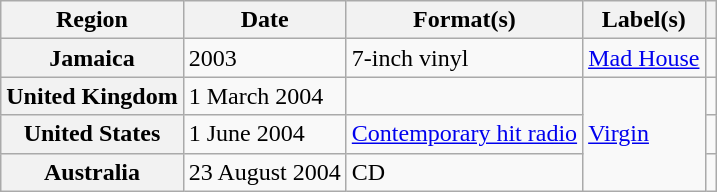<table class="wikitable plainrowheaders">
<tr>
<th scope="col">Region</th>
<th scope="col">Date</th>
<th scope="col">Format(s)</th>
<th scope="col">Label(s)</th>
<th scope="col"></th>
</tr>
<tr>
<th scope="row">Jamaica</th>
<td>2003</td>
<td>7-inch vinyl</td>
<td><a href='#'>Mad House</a></td>
<td></td>
</tr>
<tr>
<th scope="row">United Kingdom</th>
<td>1 March 2004</td>
<td></td>
<td rowspan="3"><a href='#'>Virgin</a></td>
<td></td>
</tr>
<tr>
<th scope="row">United States</th>
<td>1 June 2004</td>
<td><a href='#'>Contemporary hit radio</a></td>
<td></td>
</tr>
<tr>
<th scope="row">Australia</th>
<td>23 August 2004</td>
<td>CD</td>
<td></td>
</tr>
</table>
